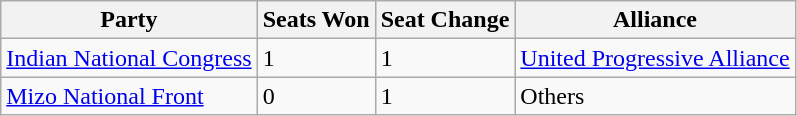<table class="wikitable">
<tr>
<th>Party</th>
<th>Seats Won</th>
<th>Seat Change</th>
<th>Alliance</th>
</tr>
<tr>
<td><a href='#'>Indian National Congress</a></td>
<td>1</td>
<td>1</td>
<td><a href='#'>United Progressive Alliance</a></td>
</tr>
<tr>
<td><a href='#'>Mizo National Front</a></td>
<td>0</td>
<td>1</td>
<td>Others</td>
</tr>
</table>
